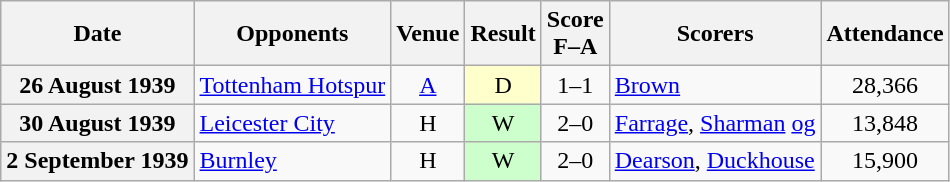<table class="wikitable plainrowheaders" style=text-align:center>
<tr>
<th scope=col>Date</th>
<th scope=col>Opponents</th>
<th scope=col>Venue</th>
<th scope=col>Result</th>
<th scope=col>Score<br>F–A</th>
<th scope=col>Scorers</th>
<th scope=col>Attendance</th>
</tr>
<tr>
<th scope=row>26 August 1939</th>
<td style=text-align:left><a href='#'>Tottenham Hotspur</a></td>
<td><a href='#'>A</a></td>
<td style=background:#ffc>D</td>
<td>1–1</td>
<td style=text-align:left><a href='#'>Brown</a></td>
<td>28,366</td>
</tr>
<tr>
<th scope=row>30 August 1939</th>
<td style=text-align:left><a href='#'>Leicester City</a></td>
<td>H</td>
<td style=background:#cfc>W</td>
<td>2–0</td>
<td style=text-align:left><a href='#'>Farrage</a>, <a href='#'>Sharman</a> <a href='#'>og</a></td>
<td>13,848</td>
</tr>
<tr>
<th scope=row>2 September 1939</th>
<td style=text-align:left><a href='#'>Burnley</a></td>
<td>H</td>
<td style=background:#cfc>W</td>
<td>2–0</td>
<td style=text-align:left><a href='#'>Dearson</a>, <a href='#'>Duckhouse</a></td>
<td>15,900</td>
</tr>
</table>
